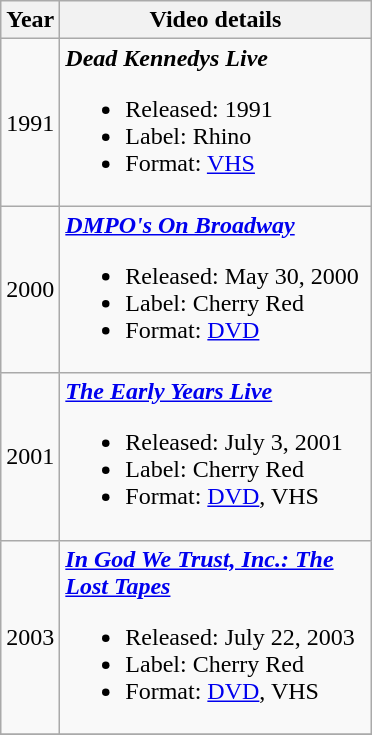<table class="wikitable plainrowheaders" style="text-align:center;">
<tr>
<th rowspan="1">Year</th>
<th rowspan="1" width="200">Video details</th>
</tr>
<tr>
<td>1991</td>
<td align="left"><strong><em>Dead Kennedys Live</em></strong><br><ul><li>Released: 1991</li><li>Label: Rhino</li><li>Format: <a href='#'>VHS</a></li></ul></td>
</tr>
<tr>
<td>2000</td>
<td align="left"><strong><em><a href='#'>DMPO's On Broadway</a></em></strong><br><ul><li>Released: May 30, 2000</li><li>Label: Cherry Red</li><li>Format: <a href='#'>DVD</a></li></ul></td>
</tr>
<tr>
<td>2001</td>
<td align="left"><strong><em><a href='#'>The Early Years Live</a></em></strong><br><ul><li>Released: July 3, 2001</li><li>Label: Cherry Red</li><li>Format: <a href='#'>DVD</a>, VHS</li></ul></td>
</tr>
<tr>
<td>2003</td>
<td align="left"><strong><em><a href='#'>In God We Trust, Inc.: The Lost Tapes</a></em></strong><br><ul><li>Released: July 22, 2003</li><li>Label: Cherry Red</li><li>Format: <a href='#'>DVD</a>, VHS</li></ul></td>
</tr>
<tr>
</tr>
</table>
